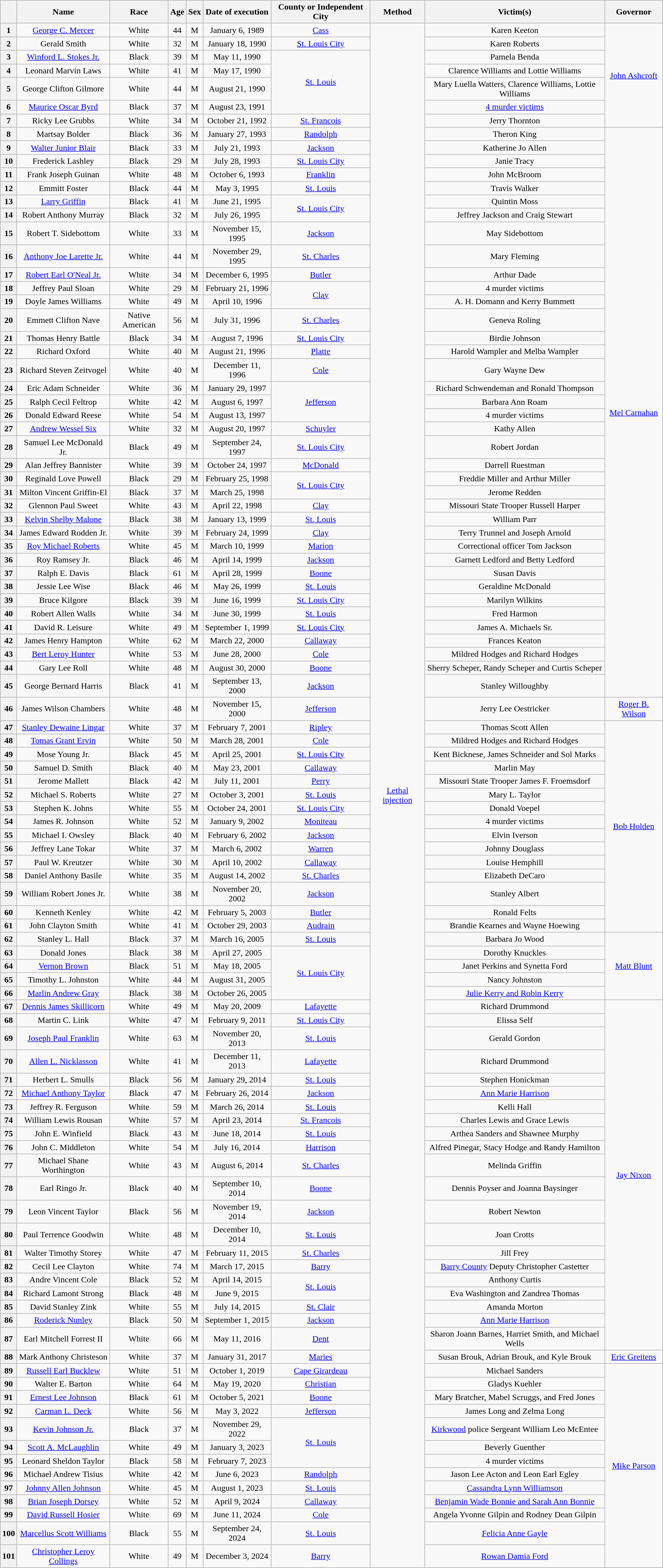<table class="wikitable sortable" style="text-align:center;">
<tr>
<th scope="col"></th>
<th scope="col">Name</th>
<th scope="col">Race</th>
<th scope="col">Age</th>
<th scope="col">Sex</th>
<th scope="col" data-sort-type="date">Date of execution</th>
<th scope="col">County or Independent City</th>
<th scope="col">Method</th>
<th scope="col">Victim(s)</th>
<th scope="col">Governor</th>
</tr>
<tr>
<th scope="row">1</th>
<td><a href='#'>George C. Mercer</a></td>
<td>White</td>
<td>44</td>
<td>M</td>
<td>January 6, 1989</td>
<td><a href='#'>Cass</a></td>
<td rowspan="101"><a href='#'>Lethal injection</a></td>
<td>Karen Keeton</td>
<td rowspan="7"><a href='#'>John Ashcroft</a></td>
</tr>
<tr>
<th scope="row">2</th>
<td>Gerald Smith</td>
<td>White</td>
<td>32</td>
<td>M</td>
<td>January 18, 1990</td>
<td><a href='#'>St. Louis City</a></td>
<td>Karen Roberts</td>
</tr>
<tr>
<th scope="row">3</th>
<td><a href='#'>Winford L. Stokes Jr.</a></td>
<td>Black</td>
<td>39</td>
<td>M</td>
<td>May 11, 1990</td>
<td rowspan="4"><a href='#'>St. Louis</a></td>
<td>Pamela Benda</td>
</tr>
<tr>
<th scope="row">4</th>
<td>Leonard Marvin Laws</td>
<td>White</td>
<td>41</td>
<td>M</td>
<td>May 17, 1990</td>
<td>Clarence Williams and Lottie Williams</td>
</tr>
<tr>
<th scope="row">5</th>
<td>George Clifton Gilmore</td>
<td>White</td>
<td>44</td>
<td>M</td>
<td>August 21, 1990</td>
<td>Mary Luella Watters, Clarence Williams, Lottie Williams</td>
</tr>
<tr>
<th scope="row">6</th>
<td><a href='#'>Maurice Oscar Byrd</a></td>
<td>Black</td>
<td>37</td>
<td>M</td>
<td>August 23, 1991</td>
<td><a href='#'>4 murder victims</a></td>
</tr>
<tr>
<th scope="row">7</th>
<td>Ricky Lee Grubbs</td>
<td>White</td>
<td>34</td>
<td>M</td>
<td>October 21, 1992</td>
<td><a href='#'>St. Francois</a></td>
<td>Jerry Thornton</td>
</tr>
<tr>
<th scope="row">8</th>
<td>Martsay Bolder</td>
<td>Black</td>
<td>36</td>
<td>M</td>
<td>January 27, 1993</td>
<td><a href='#'>Randolph</a></td>
<td>Theron King</td>
<td rowspan="38"><a href='#'>Mel Carnahan</a></td>
</tr>
<tr>
<th scope="row">9</th>
<td><a href='#'>Walter Junior Blair</a></td>
<td>Black</td>
<td>33</td>
<td>M</td>
<td>July 21, 1993</td>
<td><a href='#'>Jackson</a></td>
<td>Katherine Jo Allen</td>
</tr>
<tr>
<th scope="row">10</th>
<td>Frederick Lashley</td>
<td>Black</td>
<td>29</td>
<td>M</td>
<td>July 28, 1993</td>
<td><a href='#'>St. Louis City</a></td>
<td>Janie Tracy</td>
</tr>
<tr>
<th scope="row">11</th>
<td>Frank Joseph Guinan</td>
<td>White</td>
<td>48</td>
<td>M</td>
<td>October 6, 1993</td>
<td><a href='#'>Franklin</a></td>
<td>John McBroom</td>
</tr>
<tr>
<th scope="row">12</th>
<td>Emmitt Foster</td>
<td>Black</td>
<td>44</td>
<td>M</td>
<td>May 3, 1995</td>
<td><a href='#'>St. Louis</a></td>
<td>Travis Walker</td>
</tr>
<tr>
<th scope="row">13</th>
<td><a href='#'>Larry Griffin</a></td>
<td>Black</td>
<td>41</td>
<td>M</td>
<td>June 21, 1995</td>
<td rowspan="2"><a href='#'>St. Louis City</a></td>
<td>Quintin Moss</td>
</tr>
<tr>
<th scope="row">14</th>
<td>Robert Anthony Murray</td>
<td>Black</td>
<td>32</td>
<td>M</td>
<td>July 26, 1995</td>
<td>Jeffrey Jackson and Craig Stewart</td>
</tr>
<tr>
<th scope="row">15</th>
<td>Robert T. Sidebottom</td>
<td>White</td>
<td>33</td>
<td>M</td>
<td>November 15, 1995</td>
<td><a href='#'>Jackson</a></td>
<td>May Sidebottom</td>
</tr>
<tr>
<th scope="row">16</th>
<td><a href='#'>Anthony Joe Larette Jr.</a></td>
<td>White</td>
<td>44</td>
<td>M</td>
<td>November 29, 1995</td>
<td><a href='#'>St. Charles</a></td>
<td>Mary Fleming</td>
</tr>
<tr>
<th scope="row">17</th>
<td><a href='#'>Robert Earl O'Neal Jr.</a></td>
<td>White</td>
<td>34</td>
<td>M</td>
<td>December 6, 1995</td>
<td><a href='#'>Butler</a></td>
<td>Arthur Dade</td>
</tr>
<tr>
<th scope="row">18</th>
<td>Jeffrey Paul Sloan</td>
<td>White</td>
<td>29</td>
<td>M</td>
<td>February 21, 1996</td>
<td rowspan="2"><a href='#'>Clay</a></td>
<td>4 murder victims</td>
</tr>
<tr>
<th scope="row">19</th>
<td>Doyle James Williams</td>
<td>White</td>
<td>49</td>
<td>M</td>
<td>April 10, 1996</td>
<td>A. H. Domann and Kerry Bummett</td>
</tr>
<tr>
<th scope="row">20</th>
<td>Emmett Clifton Nave</td>
<td>Native American</td>
<td>56</td>
<td>M</td>
<td>July 31, 1996</td>
<td><a href='#'>St. Charles</a></td>
<td>Geneva Roling</td>
</tr>
<tr>
<th scope="row">21</th>
<td>Thomas Henry Battle</td>
<td>Black</td>
<td>34</td>
<td>M</td>
<td>August 7, 1996</td>
<td><a href='#'>St. Louis City</a></td>
<td>Birdie Johnson</td>
</tr>
<tr>
<th scope="row">22</th>
<td>Richard Oxford</td>
<td>White</td>
<td>40</td>
<td>M</td>
<td>August 21, 1996</td>
<td><a href='#'>Platte</a></td>
<td>Harold Wampler and Melba Wampler</td>
</tr>
<tr>
<th scope="row">23</th>
<td>Richard Steven Zeitvogel</td>
<td>White</td>
<td>40</td>
<td>M</td>
<td>December 11, 1996</td>
<td><a href='#'>Cole</a></td>
<td>Gary Wayne Dew</td>
</tr>
<tr>
<th scope="row">24</th>
<td>Eric Adam Schneider</td>
<td>White</td>
<td>36</td>
<td>M</td>
<td>January 29, 1997</td>
<td rowspan="3"><a href='#'>Jefferson</a></td>
<td>Richard Schwendeman and Ronald Thompson</td>
</tr>
<tr>
<th scope="row">25</th>
<td>Ralph Cecil Feltrop</td>
<td>White</td>
<td>42</td>
<td>M</td>
<td>August 6, 1997</td>
<td>Barbara Ann Roam</td>
</tr>
<tr>
<th scope="row">26</th>
<td>Donald Edward Reese</td>
<td>White</td>
<td>54</td>
<td>M</td>
<td>August 13, 1997</td>
<td>4 murder victims</td>
</tr>
<tr>
<th scope="row">27</th>
<td><a href='#'>Andrew Wessel Six</a></td>
<td>White</td>
<td>32</td>
<td>M</td>
<td>August 20, 1997</td>
<td><a href='#'>Schuyler</a></td>
<td>Kathy Allen</td>
</tr>
<tr>
<th scope="row">28</th>
<td>Samuel Lee McDonald Jr.</td>
<td>Black</td>
<td>49</td>
<td>M</td>
<td>September 24, 1997</td>
<td><a href='#'>St. Louis City</a></td>
<td>Robert Jordan</td>
</tr>
<tr>
<th scope="row">29</th>
<td>Alan Jeffrey Bannister</td>
<td>White</td>
<td>39</td>
<td>M</td>
<td>October 24, 1997</td>
<td><a href='#'>McDonald</a></td>
<td>Darrell Ruestman</td>
</tr>
<tr>
<th scope="row">30</th>
<td>Reginald Love Powell</td>
<td>Black</td>
<td>29</td>
<td>M</td>
<td>February 25, 1998</td>
<td rowspan="2"><a href='#'>St. Louis City</a></td>
<td>Freddie Miller and Arthur Miller</td>
</tr>
<tr>
<th scope="row">31</th>
<td>Milton Vincent Griffin-El</td>
<td>Black</td>
<td>37</td>
<td>M</td>
<td>March 25, 1998</td>
<td>Jerome Redden</td>
</tr>
<tr>
<th scope="row">32</th>
<td>Glennon Paul Sweet</td>
<td>White</td>
<td>43</td>
<td>M</td>
<td>April 22, 1998</td>
<td><a href='#'>Clay</a></td>
<td>Missouri State Trooper Russell Harper</td>
</tr>
<tr>
<th scope="row">33</th>
<td><a href='#'>Kelvin Shelby Malone</a></td>
<td>Black</td>
<td>38</td>
<td>M</td>
<td>January 13, 1999</td>
<td><a href='#'>St. Louis</a></td>
<td>William Parr</td>
</tr>
<tr>
<th scope="row">34</th>
<td>James Edward Rodden Jr.</td>
<td>White</td>
<td>39</td>
<td>M</td>
<td>February 24, 1999</td>
<td><a href='#'>Clay</a></td>
<td>Terry Trunnel and Joseph Arnold</td>
</tr>
<tr>
<th scope="row">35</th>
<td><a href='#'>Roy Michael Roberts</a></td>
<td>White</td>
<td>45</td>
<td>M</td>
<td>March 10, 1999</td>
<td><a href='#'>Marion</a></td>
<td>Correctional officer Tom Jackson</td>
</tr>
<tr>
<th scope="row">36</th>
<td>Roy Ramsey Jr.</td>
<td>Black</td>
<td>46</td>
<td>M</td>
<td>April 14, 1999</td>
<td><a href='#'>Jackson</a></td>
<td>Garnett Ledford and Betty Ledford</td>
</tr>
<tr>
<th scope="row">37</th>
<td>Ralph E. Davis</td>
<td>Black</td>
<td>61</td>
<td>M</td>
<td>April 28, 1999</td>
<td><a href='#'>Boone</a></td>
<td>Susan Davis</td>
</tr>
<tr>
<th scope="row">38</th>
<td>Jessie Lee Wise</td>
<td>Black</td>
<td>46</td>
<td>M</td>
<td>May 26, 1999</td>
<td><a href='#'>St. Louis</a></td>
<td>Geraldine McDonald</td>
</tr>
<tr>
<th scope="row">39</th>
<td>Bruce Kilgore</td>
<td>Black</td>
<td>39</td>
<td>M</td>
<td>June 16, 1999</td>
<td><a href='#'>St. Louis City</a></td>
<td>Marilyn Wilkins</td>
</tr>
<tr>
<th scope="row">40</th>
<td>Robert Allen Walls</td>
<td>White</td>
<td>34</td>
<td>M</td>
<td>June 30, 1999</td>
<td><a href='#'>St. Louis</a></td>
<td>Fred Harmon</td>
</tr>
<tr>
<th scope="row">41</th>
<td>David R. Leisure</td>
<td>White</td>
<td>49</td>
<td>M</td>
<td>September 1, 1999</td>
<td><a href='#'>St. Louis City</a></td>
<td>James A. Michaels Sr.</td>
</tr>
<tr>
<th scope="row">42</th>
<td>James Henry Hampton</td>
<td>White</td>
<td>62</td>
<td>M</td>
<td>March 22, 2000</td>
<td><a href='#'>Callaway</a></td>
<td>Frances Keaton</td>
</tr>
<tr>
<th scope="row">43</th>
<td><a href='#'>Bert Leroy Hunter</a></td>
<td>White</td>
<td>53</td>
<td>M</td>
<td>June 28, 2000</td>
<td><a href='#'>Cole</a></td>
<td>Mildred Hodges and Richard Hodges</td>
</tr>
<tr>
<th scope="row">44</th>
<td>Gary Lee Roll</td>
<td>White</td>
<td>48</td>
<td>M</td>
<td>August 30, 2000</td>
<td><a href='#'>Boone</a></td>
<td>Sherry Scheper, Randy Scheper and Curtis Scheper</td>
</tr>
<tr>
<th scope="row">45</th>
<td>George Bernard Harris</td>
<td>Black</td>
<td>41</td>
<td>M</td>
<td>September 13, 2000</td>
<td><a href='#'>Jackson</a></td>
<td>Stanley Willoughby</td>
</tr>
<tr>
<th scope="row">46</th>
<td>James Wilson Chambers</td>
<td>White</td>
<td>48</td>
<td>M</td>
<td>November 15, 2000</td>
<td><a href='#'>Jefferson</a></td>
<td>Jerry Lee Oestricker</td>
<td><a href='#'>Roger B. Wilson</a></td>
</tr>
<tr>
<th scope="row">47</th>
<td><a href='#'>Stanley Dewaine Lingar</a></td>
<td>White</td>
<td>37</td>
<td>M</td>
<td>February 7, 2001</td>
<td><a href='#'>Ripley</a></td>
<td>Thomas Scott Allen</td>
<td rowspan="15"><a href='#'>Bob Holden</a></td>
</tr>
<tr>
<th scope="row">48</th>
<td><a href='#'>Tomas Grant Ervin</a></td>
<td>White</td>
<td>50</td>
<td>M</td>
<td>March 28, 2001</td>
<td><a href='#'>Cole</a></td>
<td>Mildred Hodges and Richard Hodges</td>
</tr>
<tr>
<th scope="row">49</th>
<td>Mose Young Jr.</td>
<td>Black</td>
<td>45</td>
<td>M</td>
<td>April 25, 2001</td>
<td><a href='#'>St. Louis City</a></td>
<td>Kent Bicknese, James Schneider and Sol Marks</td>
</tr>
<tr>
<th scope="row">50</th>
<td>Samuel D. Smith</td>
<td>Black</td>
<td>40</td>
<td>M</td>
<td>May 23, 2001</td>
<td><a href='#'>Callaway</a></td>
<td>Marlin May</td>
</tr>
<tr>
<th scope="row">51</th>
<td>Jerome Mallett</td>
<td>Black</td>
<td>42</td>
<td>M</td>
<td>July 11, 2001</td>
<td><a href='#'>Perry</a></td>
<td>Missouri State Trooper James F. Froemsdorf</td>
</tr>
<tr>
<th scope="row">52</th>
<td>Michael S. Roberts</td>
<td>White</td>
<td>27</td>
<td>M</td>
<td>October 3, 2001</td>
<td><a href='#'>St. Louis</a></td>
<td>Mary L. Taylor</td>
</tr>
<tr>
<th scope="row">53</th>
<td>Stephen K. Johns</td>
<td>White</td>
<td>55</td>
<td>M</td>
<td>October 24, 2001</td>
<td><a href='#'>St. Louis City</a></td>
<td>Donald Voepel</td>
</tr>
<tr>
<th scope="row">54</th>
<td>James R. Johnson</td>
<td>White</td>
<td>52</td>
<td>M</td>
<td>January 9, 2002</td>
<td><a href='#'>Moniteau</a></td>
<td>4 murder victims</td>
</tr>
<tr>
<th scope="row">55</th>
<td>Michael I. Owsley</td>
<td>Black</td>
<td>40</td>
<td>M</td>
<td>February 6, 2002</td>
<td><a href='#'>Jackson</a></td>
<td>Elvin Iverson</td>
</tr>
<tr>
<th scope="row">56</th>
<td>Jeffrey Lane Tokar</td>
<td>White</td>
<td>37</td>
<td>M</td>
<td>March 6, 2002</td>
<td><a href='#'>Warren</a></td>
<td>Johnny Douglass</td>
</tr>
<tr>
<th scope="row">57</th>
<td>Paul W. Kreutzer</td>
<td>White</td>
<td>30</td>
<td>M</td>
<td>April 10, 2002</td>
<td><a href='#'>Callaway</a></td>
<td>Louise Hemphill</td>
</tr>
<tr>
<th scope="row">58</th>
<td>Daniel Anthony Basile</td>
<td>White</td>
<td>35</td>
<td>M</td>
<td>August 14, 2002</td>
<td><a href='#'>St. Charles</a></td>
<td>Elizabeth DeCaro</td>
</tr>
<tr>
<th scope="row">59</th>
<td>William Robert Jones Jr.</td>
<td>White</td>
<td>38</td>
<td>M</td>
<td>November 20, 2002</td>
<td><a href='#'>Jackson</a></td>
<td>Stanley Albert</td>
</tr>
<tr>
<th scope="row">60</th>
<td>Kenneth Kenley</td>
<td>White</td>
<td>42</td>
<td>M</td>
<td>February 5, 2003</td>
<td><a href='#'>Butler</a></td>
<td>Ronald Felts</td>
</tr>
<tr>
<th scope="row">61</th>
<td>John Clayton Smith</td>
<td>White</td>
<td>41</td>
<td>M</td>
<td>October 29, 2003</td>
<td><a href='#'>Audrain</a></td>
<td>Brandie Kearnes and Wayne Hoewing</td>
</tr>
<tr>
<th scope="row">62</th>
<td>Stanley L. Hall</td>
<td>Black</td>
<td>37</td>
<td>M</td>
<td>March 16, 2005</td>
<td><a href='#'>St. Louis</a></td>
<td>Barbara Jo Wood</td>
<td rowspan="5"><a href='#'>Matt Blunt</a></td>
</tr>
<tr>
<th scope="row">63</th>
<td>Donald Jones</td>
<td>Black</td>
<td>38</td>
<td>M</td>
<td>April 27, 2005</td>
<td rowspan="4"><a href='#'>St. Louis City</a></td>
<td>Dorothy Knuckles</td>
</tr>
<tr>
<th scope="row">64</th>
<td><a href='#'>Vernon Brown</a></td>
<td>Black</td>
<td>51</td>
<td>M</td>
<td>May 18, 2005</td>
<td>Janet Perkins and Synetta Ford</td>
</tr>
<tr>
<th scope="row">65</th>
<td>Timothy L. Johnston</td>
<td>White</td>
<td>44</td>
<td>M</td>
<td>August 31, 2005</td>
<td>Nancy Johnston</td>
</tr>
<tr>
<th scope="row">66</th>
<td><a href='#'>Marlin Andrew Gray</a></td>
<td>Black</td>
<td>38</td>
<td>M</td>
<td>October 26, 2005</td>
<td><a href='#'>Julie Kerry and Robin Kerry</a></td>
</tr>
<tr>
<th scope="row">67</th>
<td><a href='#'>Dennis James Skillicorn</a></td>
<td>White</td>
<td>49</td>
<td>M</td>
<td>May 20, 2009</td>
<td><a href='#'>Lafayette</a></td>
<td>Richard Drummond</td>
<td rowspan="21"><a href='#'>Jay Nixon</a></td>
</tr>
<tr>
<th scope="row">68</th>
<td>Martin C. Link</td>
<td>White</td>
<td>47</td>
<td>M</td>
<td>February 9, 2011</td>
<td><a href='#'>St. Louis City</a></td>
<td>Elissa Self</td>
</tr>
<tr>
<th scope="row">69</th>
<td><a href='#'>Joseph Paul Franklin</a></td>
<td>White</td>
<td>63</td>
<td>M</td>
<td>November 20, 2013</td>
<td><a href='#'>St. Louis</a></td>
<td>Gerald Gordon</td>
</tr>
<tr>
<th scope="row">70</th>
<td><a href='#'>Allen L. Nicklasson</a></td>
<td>White</td>
<td>41</td>
<td>M</td>
<td>December 11, 2013</td>
<td><a href='#'>Lafayette</a></td>
<td>Richard Drummond</td>
</tr>
<tr>
<th scope="row">71</th>
<td>Herbert L. Smulls</td>
<td>Black</td>
<td>56</td>
<td>M</td>
<td>January 29, 2014</td>
<td><a href='#'>St. Louis</a></td>
<td>Stephen Honickman</td>
</tr>
<tr>
<th scope="row">72</th>
<td><a href='#'>Michael Anthony Taylor</a></td>
<td>Black</td>
<td>47</td>
<td>M</td>
<td>February 26, 2014</td>
<td><a href='#'>Jackson</a></td>
<td><a href='#'>Ann Marie Harrison</a></td>
</tr>
<tr>
<th scope="row">73</th>
<td>Jeffrey R. Ferguson</td>
<td>White</td>
<td>59</td>
<td>M</td>
<td>March 26, 2014</td>
<td><a href='#'>St. Louis</a></td>
<td>Kelli Hall</td>
</tr>
<tr>
<th scope="row">74</th>
<td>William Lewis Rousan</td>
<td>White</td>
<td>57</td>
<td>M</td>
<td>April 23, 2014</td>
<td><a href='#'>St. Francois</a></td>
<td>Charles Lewis and Grace Lewis</td>
</tr>
<tr>
<th scope="row">75</th>
<td>John E. Winfield</td>
<td>Black</td>
<td>43</td>
<td>M</td>
<td>June 18, 2014</td>
<td><a href='#'>St. Louis</a></td>
<td>Arthea Sanders and Shawnee Murphy</td>
</tr>
<tr>
<th scope="row">76</th>
<td>John C. Middleton</td>
<td>White</td>
<td>54</td>
<td>M</td>
<td>July 16, 2014</td>
<td><a href='#'>Harrison</a></td>
<td>Alfred Pinegar, Stacy Hodge and Randy Hamilton</td>
</tr>
<tr>
<th scope="row">77</th>
<td>Michael Shane Worthington</td>
<td>White</td>
<td>43</td>
<td>M</td>
<td>August 6, 2014</td>
<td><a href='#'>St. Charles</a></td>
<td>Melinda Griffin</td>
</tr>
<tr>
<th scope="row">78</th>
<td>Earl Ringo Jr.</td>
<td>Black</td>
<td>40</td>
<td>M</td>
<td>September 10, 2014</td>
<td><a href='#'>Boone</a></td>
<td>Dennis Poyser and Joanna Baysinger</td>
</tr>
<tr>
<th scope="row">79</th>
<td>Leon Vincent Taylor</td>
<td>Black</td>
<td>56</td>
<td>M</td>
<td>November 19, 2014</td>
<td><a href='#'>Jackson</a></td>
<td>Robert Newton</td>
</tr>
<tr>
<th scope="row">80</th>
<td>Paul Terrence Goodwin</td>
<td>White</td>
<td>48</td>
<td>M</td>
<td>December 10, 2014</td>
<td><a href='#'>St. Louis</a></td>
<td>Joan Crotts</td>
</tr>
<tr>
<th scope="row">81</th>
<td>Walter Timothy Storey</td>
<td>White</td>
<td>47</td>
<td>M</td>
<td>February 11, 2015</td>
<td><a href='#'>St. Charles</a></td>
<td>Jill Frey</td>
</tr>
<tr>
<th scope="row">82</th>
<td>Cecil Lee Clayton</td>
<td>White</td>
<td>74</td>
<td>M</td>
<td>March 17, 2015</td>
<td><a href='#'>Barry</a></td>
<td><a href='#'>Barry County</a> Deputy Christopher Castetter</td>
</tr>
<tr>
<th scope="row">83</th>
<td>Andre Vincent Cole</td>
<td>Black</td>
<td>52</td>
<td>M</td>
<td>April 14, 2015</td>
<td rowspan="2"><a href='#'>St. Louis</a></td>
<td>Anthony Curtis</td>
</tr>
<tr>
<th scope="row">84</th>
<td>Richard Lamont Strong</td>
<td>Black</td>
<td>48</td>
<td>M</td>
<td>June 9, 2015</td>
<td>Eva Washington and Zandrea Thomas</td>
</tr>
<tr>
<th scope="row">85</th>
<td>David Stanley Zink</td>
<td>White</td>
<td>55</td>
<td>M</td>
<td>July 14, 2015</td>
<td><a href='#'>St. Clair</a></td>
<td>Amanda Morton</td>
</tr>
<tr>
<th scope="row">86</th>
<td><a href='#'>Roderick Nunley</a></td>
<td>Black</td>
<td>50</td>
<td>M</td>
<td>September 1, 2015</td>
<td><a href='#'>Jackson</a></td>
<td><a href='#'>Ann Marie Harrison</a></td>
</tr>
<tr>
<th scope="row">87</th>
<td>Earl Mitchell Forrest II</td>
<td>White</td>
<td>66</td>
<td>M</td>
<td>May 11, 2016</td>
<td><a href='#'>Dent</a></td>
<td>Sharon Joann Barnes, Harriet Smith, and Michael Wells</td>
</tr>
<tr>
<th scope="row">88</th>
<td>Mark Anthony Christeson</td>
<td>White</td>
<td>37</td>
<td>M</td>
<td>January 31, 2017</td>
<td><a href='#'>Maries</a></td>
<td>Susan Brouk, Adrian Brouk, and Kyle Brouk</td>
<td><a href='#'>Eric Greitens</a></td>
</tr>
<tr>
<th scope="row">89</th>
<td><a href='#'>Russell Earl Bucklew</a></td>
<td>White</td>
<td>51</td>
<td>M</td>
<td>October 1, 2019</td>
<td><a href='#'>Cape Girardeau</a></td>
<td>Michael Sanders</td>
<td rowspan="13"><a href='#'>Mike Parson</a></td>
</tr>
<tr>
<th scope="row">90</th>
<td>Walter E. Barton</td>
<td>White</td>
<td>64</td>
<td>M</td>
<td>May 19, 2020</td>
<td><a href='#'>Christian</a></td>
<td>Gladys Kuehler</td>
</tr>
<tr>
<th scope="row">91</th>
<td><a href='#'>Ernest Lee Johnson</a></td>
<td>Black</td>
<td>61</td>
<td>M</td>
<td>October 5, 2021</td>
<td><a href='#'>Boone</a></td>
<td>Mary Bratcher, Mabel Scruggs, and Fred Jones</td>
</tr>
<tr>
<th scope="row">92</th>
<td><a href='#'>Carman L. Deck</a></td>
<td>White</td>
<td>56</td>
<td>M</td>
<td>May 3, 2022</td>
<td><a href='#'>Jefferson</a></td>
<td>James Long and Zelma Long</td>
</tr>
<tr>
<th scope="row">93</th>
<td><a href='#'>Kevin Johnson Jr.</a></td>
<td>Black</td>
<td>37</td>
<td>M</td>
<td>November 29, 2022</td>
<td rowspan="3"><a href='#'>St. Louis</a></td>
<td><a href='#'>Kirkwood</a> police Sergeant William Leo McEntee</td>
</tr>
<tr>
<th scope="row">94</th>
<td><a href='#'>Scott A. McLaughlin</a></td>
<td>White</td>
<td>49</td>
<td>M</td>
<td>January 3, 2023</td>
<td>Beverly Guenther</td>
</tr>
<tr>
<th scope="row">95</th>
<td>Leonard Sheldon Taylor</td>
<td>Black</td>
<td>58</td>
<td>M</td>
<td>February 7, 2023</td>
<td>4 murder victims</td>
</tr>
<tr>
<th scope="row">96</th>
<td>Michael Andrew Tisius</td>
<td>White</td>
<td>42</td>
<td>M</td>
<td>June 6, 2023</td>
<td><a href='#'>Randolph</a></td>
<td>Jason Lee Acton and Leon Earl Egley</td>
</tr>
<tr>
<th scope="row">97</th>
<td><a href='#'>Johnny Allen Johnson</a></td>
<td>White</td>
<td>45</td>
<td>M</td>
<td>August 1, 2023</td>
<td><a href='#'>St. Louis</a></td>
<td><a href='#'>Cassandra Lynn Williamson</a></td>
</tr>
<tr>
<th scope="row">98</th>
<td><a href='#'>Brian Joseph Dorsey</a></td>
<td>White</td>
<td>52</td>
<td>M</td>
<td>April 9, 2024</td>
<td><a href='#'>Callaway</a></td>
<td><a href='#'>Benjamin Wade Bonnie and Sarah Ann Bonnie</a></td>
</tr>
<tr>
<th scope="row">99</th>
<td><a href='#'>David Russell Hosier</a></td>
<td>White</td>
<td>69</td>
<td>M</td>
<td>June 11, 2024</td>
<td><a href='#'>Cole</a></td>
<td>Angela Yvonne Gilpin and Rodney Dean Gilpin</td>
</tr>
<tr>
<th scope="row">100</th>
<td><a href='#'>Marcellus Scott Williams</a></td>
<td>Black</td>
<td>55</td>
<td>M</td>
<td>September 24, 2024</td>
<td><a href='#'>St. Louis</a></td>
<td><a href='#'>Felicia Anne Gayle</a></td>
</tr>
<tr>
<th scope="row">101</th>
<td><a href='#'>Christopher Leroy Collings</a></td>
<td>White</td>
<td>49</td>
<td>M</td>
<td>December 3, 2024</td>
<td><a href='#'>Barry</a></td>
<td><a href='#'>Rowan Damia Ford</a></td>
</tr>
</table>
